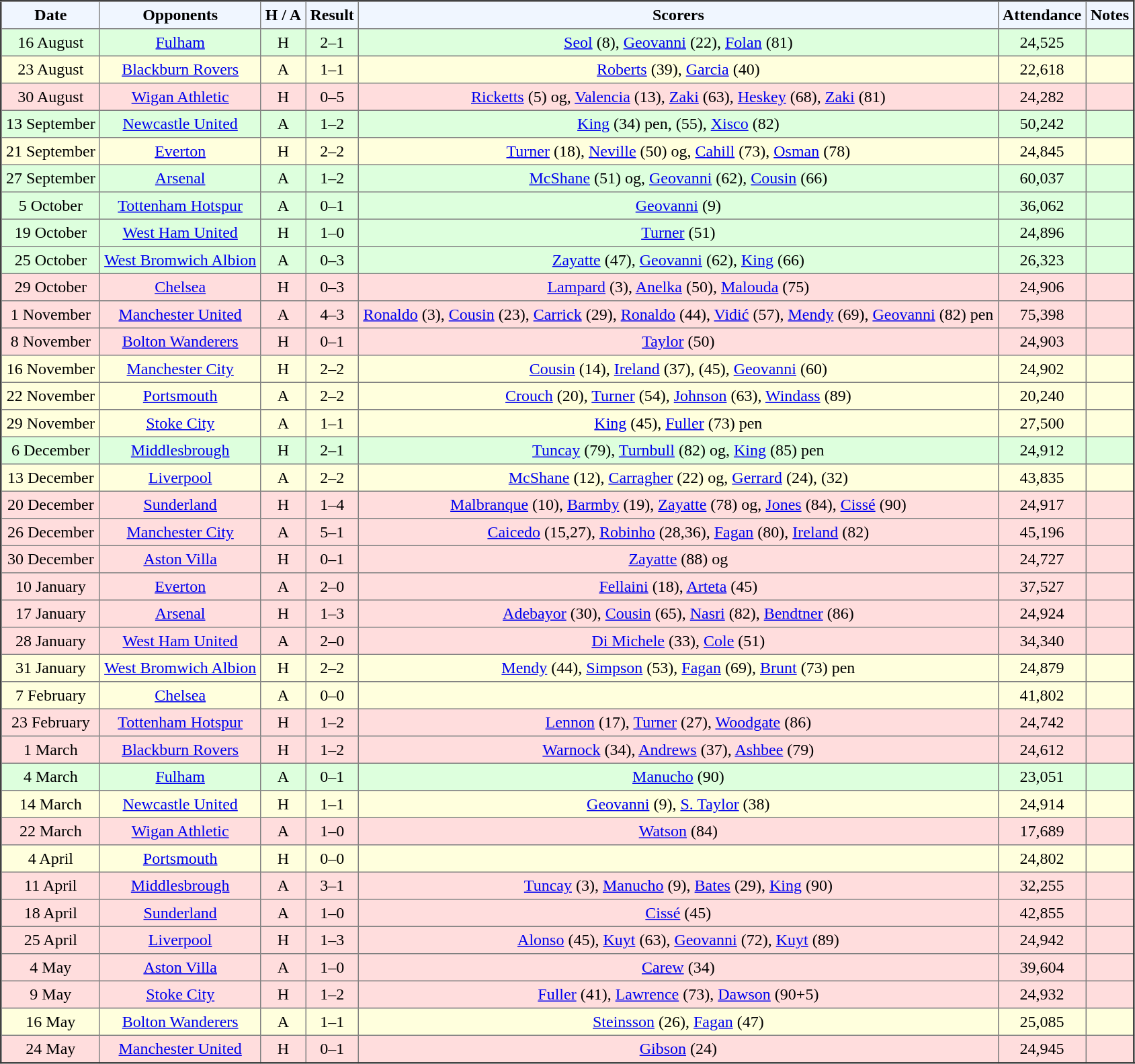<table border="2" cellpadding="4" style="border-collapse:collapse; text-align:center;">
<tr style="background:#f0f6ff;">
<th>Date</th>
<th>Opponents</th>
<th>H / A</th>
<th>Result</th>
<th>Scorers</th>
<th>Attendance</th>
<th>Notes</th>
</tr>
<tr style="background:#dfd;">
<td>16 August</td>
<td><a href='#'>Fulham</a></td>
<td>H</td>
<td>2–1</td>
<td><a href='#'>Seol</a> (8), <a href='#'>Geovanni</a> (22), <a href='#'>Folan</a> (81)</td>
<td>24,525</td>
<td> </td>
</tr>
<tr style="background:#ffd;">
<td>23 August</td>
<td><a href='#'>Blackburn Rovers</a></td>
<td>A</td>
<td>1–1</td>
<td><a href='#'>Roberts</a> (39), <a href='#'>Garcia</a> (40)</td>
<td>22,618</td>
<td> </td>
</tr>
<tr style="background:#fdd;">
<td>30 August</td>
<td><a href='#'>Wigan Athletic</a></td>
<td>H</td>
<td>0–5</td>
<td><a href='#'>Ricketts</a> (5) og, <a href='#'>Valencia</a> (13), <a href='#'>Zaki</a> (63), <a href='#'>Heskey</a> (68), <a href='#'>Zaki</a> (81)</td>
<td>24,282</td>
<td> </td>
</tr>
<tr style="background:#dfd;">
<td>13 September</td>
<td><a href='#'>Newcastle United</a></td>
<td>A</td>
<td>1–2</td>
<td><a href='#'>King</a> (34) pen, (55), <a href='#'>Xisco</a> (82)</td>
<td>50,242</td>
<td> </td>
</tr>
<tr style="background:#ffd;">
<td>21 September</td>
<td><a href='#'>Everton</a></td>
<td>H</td>
<td>2–2</td>
<td><a href='#'>Turner</a> (18), <a href='#'>Neville</a> (50) og, <a href='#'>Cahill</a> (73), <a href='#'>Osman</a> (78)</td>
<td>24,845</td>
<td> </td>
</tr>
<tr style="background:#dfd;">
<td>27 September</td>
<td><a href='#'>Arsenal</a></td>
<td>A</td>
<td>1–2</td>
<td><a href='#'>McShane</a> (51) og, <a href='#'>Geovanni</a> (62), <a href='#'>Cousin</a> (66)</td>
<td>60,037</td>
<td> </td>
</tr>
<tr style="background:#dfd;">
<td>5 October</td>
<td><a href='#'>Tottenham Hotspur</a></td>
<td>A</td>
<td>0–1</td>
<td><a href='#'>Geovanni</a> (9)</td>
<td>36,062</td>
<td> </td>
</tr>
<tr style="background:#dfd;">
<td>19 October</td>
<td><a href='#'>West Ham United</a></td>
<td>H</td>
<td>1–0</td>
<td><a href='#'>Turner</a> (51)</td>
<td>24,896</td>
<td> </td>
</tr>
<tr style="background:#dfd;">
<td>25 October</td>
<td><a href='#'>West Bromwich Albion</a></td>
<td>A</td>
<td>0–3</td>
<td><a href='#'>Zayatte</a> (47), <a href='#'>Geovanni</a> (62), <a href='#'>King</a> (66)</td>
<td>26,323</td>
<td> </td>
</tr>
<tr style="background:#fdd;">
<td>29 October</td>
<td><a href='#'>Chelsea</a></td>
<td>H</td>
<td>0–3</td>
<td><a href='#'>Lampard</a> (3), <a href='#'>Anelka</a> (50), <a href='#'>Malouda</a> (75)</td>
<td>24,906</td>
<td> </td>
</tr>
<tr style="background:#fdd;">
<td>1 November</td>
<td><a href='#'>Manchester United</a></td>
<td>A</td>
<td>4–3</td>
<td><a href='#'>Ronaldo</a> (3), <a href='#'>Cousin</a> (23), <a href='#'>Carrick</a> (29), <a href='#'>Ronaldo</a> (44), <a href='#'>Vidić</a> (57), <a href='#'>Mendy</a> (69), <a href='#'>Geovanni</a> (82) pen</td>
<td>75,398</td>
<td> </td>
</tr>
<tr style="background:#fdd;">
<td>8 November</td>
<td><a href='#'>Bolton Wanderers</a></td>
<td>H</td>
<td>0–1</td>
<td><a href='#'>Taylor</a> (50)</td>
<td>24,903</td>
<td> </td>
</tr>
<tr style="background:#ffd;">
<td>16 November</td>
<td><a href='#'>Manchester City</a></td>
<td>H</td>
<td>2–2</td>
<td><a href='#'>Cousin</a> (14), <a href='#'>Ireland</a> (37), (45), <a href='#'>Geovanni</a> (60)</td>
<td>24,902</td>
<td> </td>
</tr>
<tr style="background:#ffd;">
<td>22 November</td>
<td><a href='#'>Portsmouth</a></td>
<td>A</td>
<td>2–2</td>
<td><a href='#'>Crouch</a> (20), <a href='#'>Turner</a> (54), <a href='#'>Johnson</a> (63), <a href='#'>Windass</a> (89)</td>
<td>20,240</td>
<td> </td>
</tr>
<tr style="background:#ffd;">
<td>29 November</td>
<td><a href='#'>Stoke City</a></td>
<td>A</td>
<td>1–1</td>
<td><a href='#'>King</a> (45), <a href='#'>Fuller</a> (73) pen</td>
<td>27,500</td>
<td> </td>
</tr>
<tr style="background:#dfd;">
<td>6 December</td>
<td><a href='#'>Middlesbrough</a></td>
<td>H</td>
<td>2–1</td>
<td><a href='#'>Tuncay</a> (79), <a href='#'>Turnbull</a> (82) og, <a href='#'>King</a> (85) pen</td>
<td>24,912</td>
<td> </td>
</tr>
<tr style="background:#ffd;">
<td>13 December</td>
<td><a href='#'>Liverpool</a></td>
<td>A</td>
<td>2–2</td>
<td><a href='#'>McShane</a> (12), <a href='#'>Carragher</a> (22) og, <a href='#'>Gerrard</a> (24), (32)</td>
<td>43,835</td>
<td> </td>
</tr>
<tr style="background:#fdd;">
<td>20 December</td>
<td><a href='#'>Sunderland</a></td>
<td>H</td>
<td>1–4</td>
<td><a href='#'>Malbranque</a> (10), <a href='#'>Barmby</a> (19), <a href='#'>Zayatte</a> (78) og, <a href='#'>Jones</a> (84), <a href='#'>Cissé</a> (90)</td>
<td>24,917</td>
<td> </td>
</tr>
<tr style="background:#fdd;">
<td>26 December</td>
<td><a href='#'>Manchester City</a></td>
<td>A</td>
<td>5–1</td>
<td><a href='#'>Caicedo</a> (15,27), <a href='#'>Robinho</a> (28,36), <a href='#'>Fagan</a> (80), <a href='#'>Ireland</a> (82)</td>
<td>45,196</td>
<td> </td>
</tr>
<tr style="background:#fdd;">
<td>30 December</td>
<td><a href='#'>Aston Villa</a></td>
<td>H</td>
<td>0–1</td>
<td><a href='#'>Zayatte</a> (88) og</td>
<td>24,727</td>
<td> </td>
</tr>
<tr style="background:#fdd;">
<td>10 January</td>
<td><a href='#'>Everton</a></td>
<td>A</td>
<td>2–0</td>
<td><a href='#'>Fellaini</a> (18), <a href='#'>Arteta</a> (45)</td>
<td>37,527</td>
<td> </td>
</tr>
<tr style="background:#fdd;">
<td>17 January</td>
<td><a href='#'>Arsenal</a></td>
<td>H</td>
<td>1–3</td>
<td><a href='#'>Adebayor</a> (30), <a href='#'>Cousin</a> (65), <a href='#'>Nasri</a> (82), <a href='#'>Bendtner</a> (86)</td>
<td>24,924</td>
<td> </td>
</tr>
<tr style="background:#fdd;">
<td>28 January</td>
<td><a href='#'>West Ham United</a></td>
<td>A</td>
<td>2–0</td>
<td><a href='#'>Di Michele</a> (33), <a href='#'>Cole</a> (51)</td>
<td>34,340</td>
<td> </td>
</tr>
<tr style="background:#ffd;">
<td>31 January</td>
<td><a href='#'>West Bromwich Albion</a></td>
<td>H</td>
<td>2–2</td>
<td><a href='#'>Mendy</a> (44), <a href='#'>Simpson</a> (53), <a href='#'>Fagan</a> (69), <a href='#'>Brunt</a> (73) pen</td>
<td>24,879</td>
<td> </td>
</tr>
<tr style="background:#ffd;">
<td>7 February</td>
<td><a href='#'>Chelsea</a></td>
<td>A</td>
<td>0–0</td>
<td></td>
<td>41,802</td>
<td> </td>
</tr>
<tr style="background:#fdd;">
<td>23 February</td>
<td><a href='#'>Tottenham Hotspur</a></td>
<td>H</td>
<td>1–2</td>
<td><a href='#'>Lennon</a> (17), <a href='#'>Turner</a> (27), <a href='#'>Woodgate</a> (86)</td>
<td>24,742</td>
<td> </td>
</tr>
<tr style="background:#fdd;">
<td>1 March</td>
<td><a href='#'>Blackburn Rovers</a></td>
<td>H</td>
<td>1–2</td>
<td><a href='#'>Warnock</a> (34), <a href='#'>Andrews</a> (37), <a href='#'>Ashbee</a> (79)</td>
<td>24,612</td>
<td> </td>
</tr>
<tr style="background:#dfd;">
<td>4 March</td>
<td><a href='#'>Fulham</a></td>
<td>A</td>
<td>0–1</td>
<td><a href='#'>Manucho</a> (90)</td>
<td>23,051</td>
<td> </td>
</tr>
<tr style="background:#ffd;">
<td>14 March</td>
<td><a href='#'>Newcastle United</a></td>
<td>H</td>
<td>1–1</td>
<td><a href='#'>Geovanni</a> (9), <a href='#'>S. Taylor</a> (38)</td>
<td>24,914</td>
<td> </td>
</tr>
<tr style="background:#fdd;">
<td>22 March</td>
<td><a href='#'>Wigan Athletic</a></td>
<td>A</td>
<td>1–0</td>
<td><a href='#'>Watson</a> (84)</td>
<td>17,689</td>
<td> </td>
</tr>
<tr style="background:#ffd;">
<td>4 April</td>
<td><a href='#'>Portsmouth</a></td>
<td>H</td>
<td>0–0</td>
<td></td>
<td>24,802</td>
<td> </td>
</tr>
<tr style="background:#fdd;">
<td>11 April</td>
<td><a href='#'>Middlesbrough</a></td>
<td>A</td>
<td>3–1</td>
<td><a href='#'>Tuncay</a> (3), <a href='#'>Manucho</a> (9), <a href='#'>Bates</a> (29), <a href='#'>King</a> (90)</td>
<td>32,255</td>
<td> </td>
</tr>
<tr style="background:#fdd;">
<td>18 April</td>
<td><a href='#'>Sunderland</a></td>
<td>A</td>
<td>1–0</td>
<td><a href='#'>Cissé</a> (45)</td>
<td>42,855</td>
<td> </td>
</tr>
<tr style="background:#fdd;">
<td>25 April</td>
<td><a href='#'>Liverpool</a></td>
<td>H</td>
<td>1–3</td>
<td><a href='#'>Alonso</a> (45), <a href='#'>Kuyt</a> (63), <a href='#'>Geovanni</a> (72), <a href='#'>Kuyt</a> (89)</td>
<td>24,942</td>
<td> </td>
</tr>
<tr style="background:#fdd;">
<td>4 May</td>
<td><a href='#'>Aston Villa</a></td>
<td>A</td>
<td>1–0</td>
<td><a href='#'>Carew</a> (34)</td>
<td>39,604</td>
<td> </td>
</tr>
<tr style="background:#fdd;">
<td>9 May</td>
<td><a href='#'>Stoke City</a></td>
<td>H</td>
<td>1–2</td>
<td><a href='#'>Fuller</a> (41), <a href='#'>Lawrence</a> (73), <a href='#'>Dawson</a> (90+5)</td>
<td>24,932</td>
<td> </td>
</tr>
<tr style="background:#ffd;">
<td>16 May</td>
<td><a href='#'>Bolton Wanderers</a></td>
<td>A</td>
<td>1–1</td>
<td><a href='#'>Steinsson</a> (26), <a href='#'>Fagan</a> (47)</td>
<td>25,085</td>
<td> </td>
</tr>
<tr style="background:#fdd;">
<td>24 May</td>
<td><a href='#'>Manchester United</a></td>
<td>H</td>
<td>0–1</td>
<td><a href='#'>Gibson</a> (24)</td>
<td>24,945</td>
<td> </td>
</tr>
</table>
